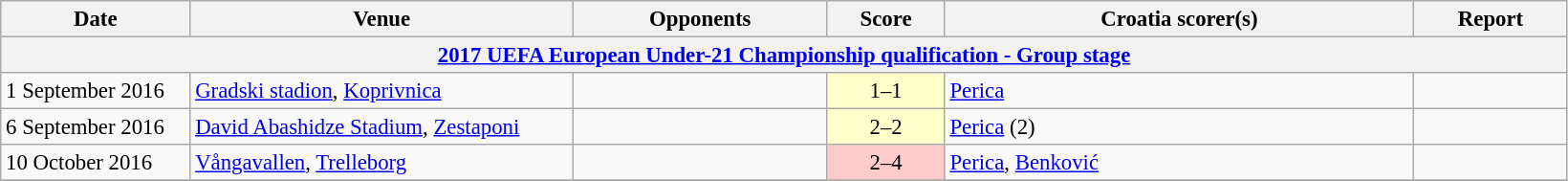<table class="wikitable" style="font-size:95%;">
<tr>
<th width=125>Date</th>
<th width=260>Venue</th>
<th width=170>Opponents</th>
<th width= 75>Score</th>
<th width=320>Croatia scorer(s)</th>
<th width=100>Report</th>
</tr>
<tr>
<th colspan=7><a href='#'>2017 UEFA European Under-21 Championship qualification - Group stage</a></th>
</tr>
<tr>
<td>1 September 2016</td>
<td><a href='#'>Gradski stadion</a>, <a href='#'>Koprivnica</a></td>
<td></td>
<td align=center bgcolor=#FFFFCC>1–1</td>
<td><a href='#'>Perica</a></td>
<td></td>
</tr>
<tr>
<td>6 September 2016</td>
<td><a href='#'>David Abashidze Stadium</a>, <a href='#'>Zestaponi</a></td>
<td></td>
<td align=center bgcolor=#FFFFCC>2–2</td>
<td><a href='#'>Perica</a> (2)</td>
<td></td>
</tr>
<tr>
<td>10 October 2016</td>
<td><a href='#'>Vångavallen</a>, <a href='#'>Trelleborg</a></td>
<td></td>
<td align=center bgcolor=#FFCCCC>2–4</td>
<td><a href='#'>Perica</a>, <a href='#'>Benković</a></td>
<td></td>
</tr>
<tr>
</tr>
</table>
